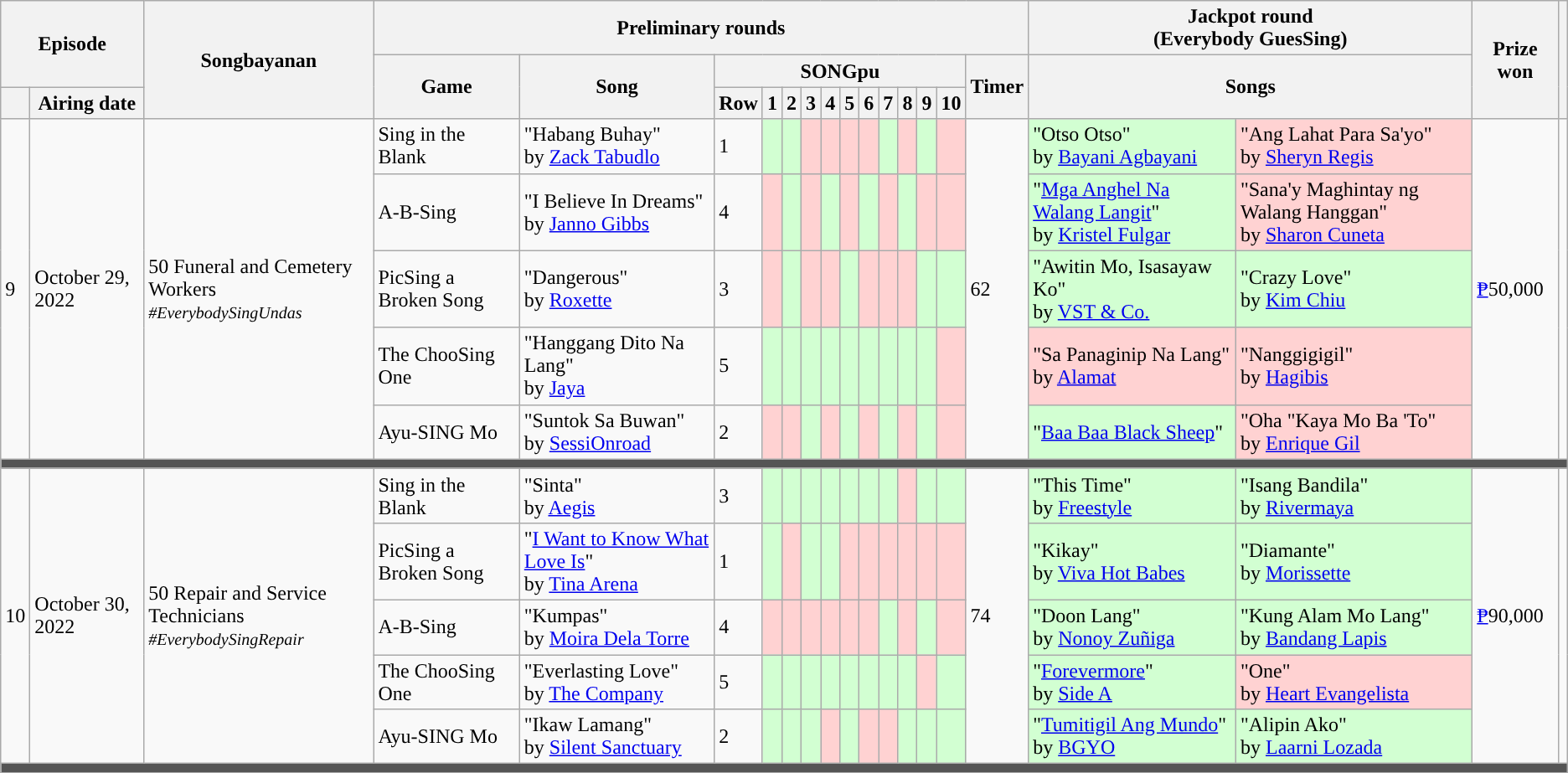<table class="wikitable plainrowheaders mw-collapsible ">
<tr>
<th colspan="2" rowspan="2">Episode</th>
<th rowspan="3">Songbayanan</th>
<th colspan="14">Preliminary rounds</th>
<th colspan="2">Jackpot round<br>(Everybody GuesSing)</th>
<th rowspan="3">Prize won</th>
<th rowspan="3"></th>
</tr>
<tr>
<th rowspan="2">Game</th>
<th rowspan="2">Song</th>
<th colspan="11">SONGpu</th>
<th rowspan="2">Timer</th>
<th colspan="2" rowspan="2">Songs</th>
</tr>
<tr>
<th></th>
<th>Airing date</th>
<th>Row</th>
<th>1</th>
<th>2</th>
<th>3</th>
<th>4</th>
<th>5</th>
<th>6</th>
<th>7</th>
<th>8</th>
<th>9</th>
<th>10</th>
</tr>
<tr>
<td rowspan="5">9</td>
<td rowspan="5">October 29, 2022</td>
<td rowspan="5">50 Funeral and Cemetery Workers<br><small><em>#EverybodySingUndas</em></small></td>
<td>Sing in the Blank</td>
<td>"Habang Buhay"<br>by <a href='#'>Zack Tabudlo</a></td>
<td>1</td>
<td style="background:#D2FFD2"></td>
<td style="background:#D2FFD2"></td>
<td style="background:#FFD2D2"></td>
<td style="background:#FFD2D2"></td>
<td style="background:#FFD2D2"></td>
<td style="background:#FFD2D2"></td>
<td style="background:#D2FFD2"></td>
<td style="background:#FFD2D2"></td>
<td style="background:#D2FFD2"></td>
<td style="background:#FFD2D2"></td>
<td rowspan="5">62 </td>
<td style="background:#D2FFD2">"Otso Otso"<br>by <a href='#'>Bayani Agbayani</a></td>
<td style="background:#FFD2D2">"Ang Lahat Para Sa'yo"<br>by <a href='#'>Sheryn Regis</a></td>
<td rowspan="5"><a href='#'>₱</a>50,000</td>
<td rowspan="5"></td>
</tr>
<tr>
<td>A-B-Sing</td>
<td>"I Believe In Dreams"<br>by <a href='#'>Janno Gibbs</a></td>
<td>4</td>
<td style="background:#FFD2D2"></td>
<td style="background:#D2FFD2"></td>
<td style="background:#FFD2D2"></td>
<td style="background:#D2FFD2"></td>
<td style="background:#FFD2D2"></td>
<td style="background:#D2FFD2"></td>
<td style="background:#FFD2D2"></td>
<td style="background:#D2FFD2"></td>
<td style="background:#FFD2D2"></td>
<td style="background:#FFD2D2"></td>
<td style="background:#D2FFD2">"<a href='#'>Mga Anghel Na Walang Langit</a>"<br>by <a href='#'>Kristel Fulgar</a></td>
<td style="background:#FFD2D2">"Sana'y Maghintay ng Walang Hanggan"<br>by <a href='#'>Sharon Cuneta</a></td>
</tr>
<tr>
<td>PicSing a Broken Song</td>
<td>"Dangerous"<br>by <a href='#'>Roxette</a></td>
<td>3</td>
<td style="background:#FFD2D2"></td>
<td style="background:#D2FFD2"></td>
<td style="background:#FFD2D2"></td>
<td style="background:#FFD2D2"></td>
<td style="background:#D2FFD2"></td>
<td style="background:#FFD2D2"></td>
<td style="background:#FFD2D2"></td>
<td style="background:#FFD2D2"></td>
<td style="background:#D2FFD2"></td>
<td style="background:#D2FFD2"></td>
<td style="background:#D2FFD2">"Awitin Mo, Isasayaw Ko"<br>by <a href='#'>VST & Co.</a></td>
<td style="background:#D2FFD2">"Crazy Love"<br>by <a href='#'>Kim Chiu</a></td>
</tr>
<tr>
<td>The ChooSing One</td>
<td>"Hanggang Dito Na Lang"<br>by <a href='#'>Jaya</a></td>
<td>5</td>
<td style="background:#D2FFD2"></td>
<td style="background:#D2FFD2"></td>
<td style="background:#D2FFD2"></td>
<td style="background:#D2FFD2"></td>
<td style="background:#D2FFD2"></td>
<td style="background:#D2FFD2"></td>
<td style="background:#D2FFD2"></td>
<td style="background:#D2FFD2"></td>
<td style="background:#D2FFD2"></td>
<td style="background:#FFD2D2"></td>
<td style="background:#FFD2D2">"Sa Panaginip Na Lang"<br>by <a href='#'>Alamat</a></td>
<td style="background:#FFD2D2">"Nanggigigil"<br>by <a href='#'>Hagibis</a></td>
</tr>
<tr>
<td>Ayu-SING Mo</td>
<td>"Suntok Sa Buwan"<br>by <a href='#'>SessiOnroad</a></td>
<td>2</td>
<td style="background:#FFD2D2"></td>
<td style="background:#FFD2D2"></td>
<td style="background:#D2FFD2"></td>
<td style="background:#FFD2D2"></td>
<td style="background:#D2FFD2"></td>
<td style="background:#FFD2D2"></td>
<td style="background:#D2FFD2"></td>
<td style="background:#FFD2D2"></td>
<td style="background:#D2FFD2"></td>
<td style="background:#FFD2D2"></td>
<td style="background:#D2FFD2">"<a href='#'>Baa Baa Black Sheep</a>"</td>
<td style="background:#FFD2D2">"Oha "Kaya Mo Ba 'To"<br>by <a href='#'>Enrique Gil</a></td>
</tr>
<tr>
<th colspan="21" style="background:#555;"></th>
</tr>
<tr>
<td rowspan="5">10</td>
<td rowspan="5">October 30, 2022</td>
<td rowspan="5">50 Repair and Service Technicians<br><small><em>#EverybodySingRepair</em></small></td>
<td>Sing in the Blank</td>
<td>"Sinta"<br>by <a href='#'>Aegis</a></td>
<td>3</td>
<td style="background:#D2FFD2"></td>
<td style="background:#D2FFD2"></td>
<td style="background:#D2FFD2"></td>
<td style="background:#D2FFD2"></td>
<td style="background:#D2FFD2"></td>
<td style="background:#D2FFD2"></td>
<td style="background:#D2FFD2"></td>
<td style="background:#FFD2D2"></td>
<td style="background:#D2FFD2"></td>
<td style="background:#D2FFD2"></td>
<td rowspan="5">74 </td>
<td style="background:#D2FFD2">"This Time"<br>by <a href='#'>Freestyle</a></td>
<td style="background:#D2FFD2">"Isang Bandila"<br>by <a href='#'>Rivermaya</a></td>
<td rowspan="5"><a href='#'>₱</a>90,000</td>
<td rowspan="5"></td>
</tr>
<tr>
<td>PicSing a Broken Song</td>
<td>"<a href='#'>I Want to Know What Love Is</a>"<br>by <a href='#'>Tina Arena</a></td>
<td>1</td>
<td style="background:#D2FFD2"></td>
<td style="background:#FFD2D2"></td>
<td style="background:#D2FFD2"></td>
<td style="background:#D2FFD2"></td>
<td style="background:#FFD2D2"></td>
<td style="background:#FFD2D2"></td>
<td style="background:#FFD2D2"></td>
<td style="background:#FFD2D2"></td>
<td style="background:#FFD2D2"></td>
<td style="background:#FFD2D2"></td>
<td style="background:#D2FFD2">"Kikay"<br>by <a href='#'>Viva Hot Babes</a></td>
<td style="background:#D2FFD2">"Diamante"<br>by <a href='#'>Morissette</a></td>
</tr>
<tr>
<td>A-B-Sing</td>
<td>"Kumpas"<br>by <a href='#'>Moira Dela Torre</a></td>
<td>4</td>
<td style="background:#FFD2D2"></td>
<td style="background:#FFD2D2"></td>
<td style="background:#FFD2D2"></td>
<td style="background:#FFD2D2"></td>
<td style="background:#FFD2D2"></td>
<td style="background:#FFD2D2"></td>
<td style="background:#D2FFD2"></td>
<td style="background:#FFD2D2"></td>
<td style="background:#D2FFD2"></td>
<td style="background:#FFD2D2"></td>
<td style="background:#D2FFD2">"Doon Lang"<br>by <a href='#'>Nonoy Zuñiga</a></td>
<td style="background:#D2FFD2">"Kung Alam Mo Lang"<br>by <a href='#'>Bandang Lapis</a></td>
</tr>
<tr>
<td>The ChooSing One</td>
<td>"Everlasting Love"<br>by <a href='#'>The Company</a></td>
<td>5</td>
<td style="background:#D2FFD2"></td>
<td style="background:#D2FFD2"></td>
<td style="background:#D2FFD2"></td>
<td style="background:#D2FFD2"></td>
<td style="background:#D2FFD2"></td>
<td style="background:#D2FFD2"></td>
<td style="background:#D2FFD2"></td>
<td style="background:#D2FFD2"></td>
<td style="background:#FFD2D2"></td>
<td style="background:#D2FFD2"></td>
<td style="background:#D2FFD2">"<a href='#'>Forevermore</a>"<br>by <a href='#'>Side A</a></td>
<td style="background:#FFD2D2">"One"<br>by <a href='#'>Heart Evangelista</a></td>
</tr>
<tr>
<td>Ayu-SING Mo</td>
<td>"Ikaw Lamang"<br>by <a href='#'>Silent Sanctuary</a></td>
<td>2</td>
<td style="background:#D2FFD2"></td>
<td style="background:#D2FFD2"></td>
<td style="background:#D2FFD2"></td>
<td style="background:#FFD2D2"></td>
<td style="background:#D2FFD2"></td>
<td style="background:#FFD2D2"></td>
<td style="background:#FFD2D2"></td>
<td style="background:#D2FFD2"></td>
<td style="background:#D2FFD2"></td>
<td style="background:#D2FFD2"></td>
<td style="background:#D2FFD2">"<a href='#'>Tumitigil Ang Mundo</a>" <br>by <a href='#'>BGYO</a></td>
<td style="background:#D2FFD2">"Alipin Ako"<br>by <a href='#'>Laarni Lozada</a></td>
</tr>
<tr>
<th colspan="21" style="background:#555;"></th>
</tr>
<tr>
</tr>
</table>
